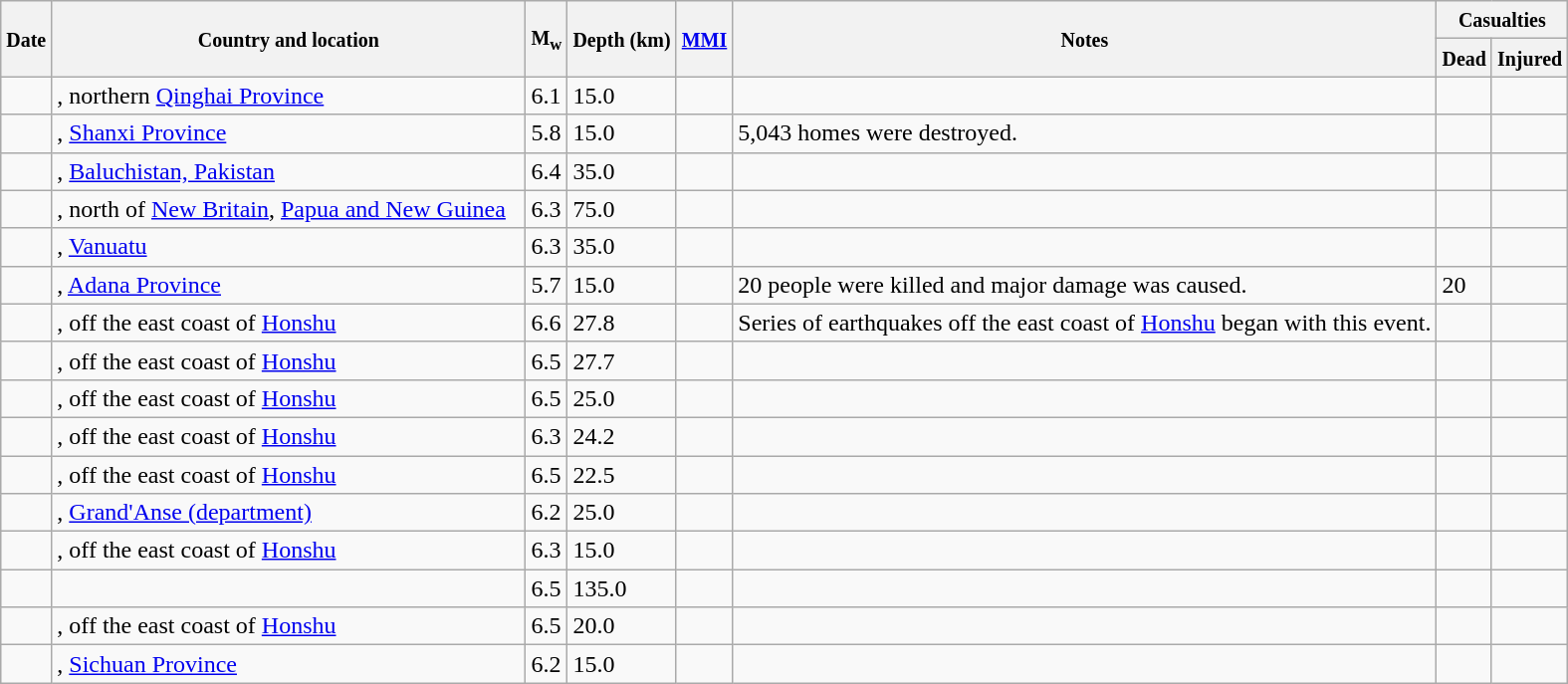<table class="wikitable sortable sort-under" style="border:1px black; margin-left:1em;">
<tr>
<th rowspan="2"><small>Date</small></th>
<th rowspan="2" style="width: 310px"><small>Country and location</small></th>
<th rowspan="2"><small>M<sub>w</sub></small></th>
<th rowspan="2"><small>Depth (km)</small></th>
<th rowspan="2"><small><a href='#'>MMI</a></small></th>
<th rowspan="2" class="unsortable"><small>Notes</small></th>
<th colspan="2"><small>Casualties</small></th>
</tr>
<tr>
<th><small>Dead</small></th>
<th><small>Injured</small></th>
</tr>
<tr>
<td></td>
<td>, northern <a href='#'>Qinghai Province</a></td>
<td>6.1</td>
<td>15.0</td>
<td></td>
<td></td>
<td></td>
<td></td>
</tr>
<tr>
<td></td>
<td>, <a href='#'>Shanxi Province</a></td>
<td>5.8</td>
<td>15.0</td>
<td></td>
<td>5,043 homes were destroyed.</td>
<td></td>
<td></td>
</tr>
<tr>
<td></td>
<td>, <a href='#'>Baluchistan, Pakistan</a></td>
<td>6.4</td>
<td>35.0</td>
<td></td>
<td></td>
<td></td>
<td></td>
</tr>
<tr>
<td></td>
<td>, north of <a href='#'>New Britain</a>, <a href='#'>Papua and New Guinea</a></td>
<td>6.3</td>
<td>75.0</td>
<td></td>
<td></td>
<td></td>
<td></td>
</tr>
<tr>
<td></td>
<td>, <a href='#'>Vanuatu</a></td>
<td>6.3</td>
<td>35.0</td>
<td></td>
<td></td>
<td></td>
<td></td>
</tr>
<tr>
<td></td>
<td>, <a href='#'>Adana Province</a></td>
<td>5.7</td>
<td>15.0</td>
<td></td>
<td>20 people were killed and major damage was caused.</td>
<td>20</td>
<td></td>
</tr>
<tr>
<td></td>
<td>, off the east coast of <a href='#'>Honshu</a></td>
<td>6.6</td>
<td>27.8</td>
<td></td>
<td>Series of earthquakes off the east coast of <a href='#'>Honshu</a> began with this event.</td>
<td></td>
<td></td>
</tr>
<tr>
<td></td>
<td>, off the east coast of <a href='#'>Honshu</a></td>
<td>6.5</td>
<td>27.7</td>
<td></td>
<td></td>
<td></td>
<td></td>
</tr>
<tr>
<td></td>
<td>, off the east coast of <a href='#'>Honshu</a></td>
<td>6.5</td>
<td>25.0</td>
<td></td>
<td></td>
<td></td>
<td></td>
</tr>
<tr>
<td></td>
<td>, off the east coast of <a href='#'>Honshu</a></td>
<td>6.3</td>
<td>24.2</td>
<td></td>
<td></td>
<td></td>
<td></td>
</tr>
<tr>
<td></td>
<td>, off the east coast of <a href='#'>Honshu</a></td>
<td>6.5</td>
<td>22.5</td>
<td></td>
<td></td>
<td></td>
<td></td>
</tr>
<tr>
<td></td>
<td>, <a href='#'>Grand'Anse (department)</a></td>
<td>6.2</td>
<td>25.0</td>
<td></td>
<td></td>
<td></td>
<td></td>
</tr>
<tr>
<td></td>
<td>, off the east coast of <a href='#'>Honshu</a></td>
<td>6.3</td>
<td>15.0</td>
<td></td>
<td></td>
<td></td>
<td></td>
</tr>
<tr>
<td></td>
<td></td>
<td>6.5</td>
<td>135.0</td>
<td></td>
<td></td>
<td></td>
<td></td>
</tr>
<tr>
<td></td>
<td>, off the east coast of <a href='#'>Honshu</a></td>
<td>6.5</td>
<td>20.0</td>
<td></td>
<td></td>
<td></td>
<td></td>
</tr>
<tr>
<td></td>
<td>, <a href='#'>Sichuan Province</a></td>
<td>6.2</td>
<td>15.0</td>
<td></td>
<td></td>
<td></td>
<td></td>
</tr>
</table>
